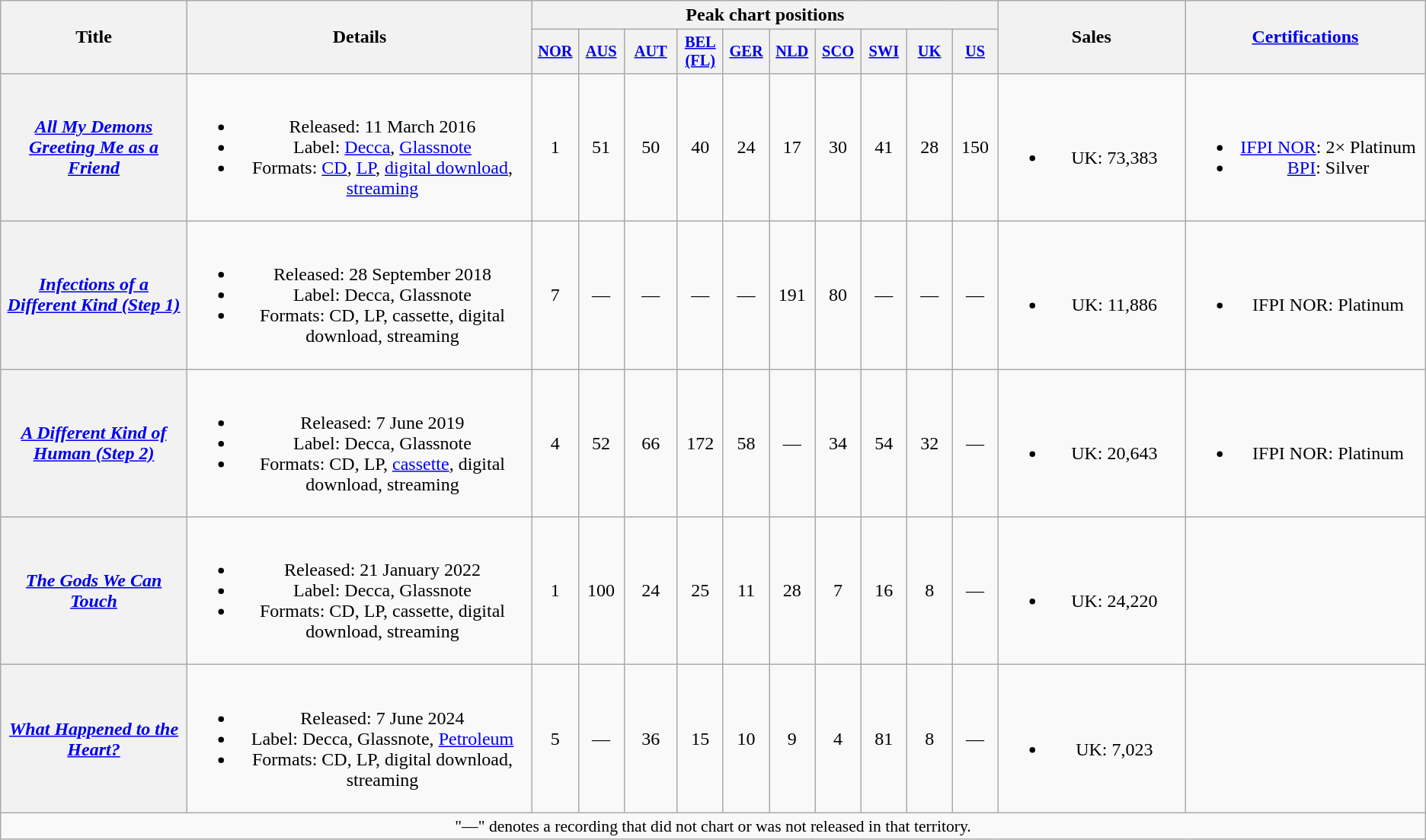<table class="wikitable plainrowheaders" style="text-align:center;" border="1">
<tr>
<th scope="col" rowspan="2" style="width:10em;">Title</th>
<th scope="col" rowspan="2" style="width:19em;">Details</th>
<th scope="col" colspan="10">Peak chart positions</th>
<th scope="col" rowspan="2" style="width:10em;">Sales</th>
<th scope="col" rowspan="2" style="width:13em;"><a href='#'>Certifications</a></th>
</tr>
<tr>
<th scope="col" style="width:2.5em;font-size:85%;"><a href='#'>NOR</a><br></th>
<th scope="col" style="width:2.5em;font-size:85%;"><a href='#'>AUS</a><br></th>
<th scope="col" style="width:3em;font-size:85%;"><a href='#'>AUT</a><br></th>
<th scope="col" style="width:2.5em;font-size:85%;"><a href='#'>BEL<br>(FL)</a><br></th>
<th scope="col" style="width:2.5em;font-size:85%;"><a href='#'>GER</a><br></th>
<th scope="col" style="width:2.5em;font-size:85%;"><a href='#'>NLD</a><br></th>
<th scope="col" style="width:2.5em;font-size:85%;"><a href='#'>SCO</a><br></th>
<th scope="col" style="width:2.5em;font-size:85%;"><a href='#'>SWI</a><br></th>
<th scope="col" style="width:2.5em;font-size:85%;"><a href='#'>UK</a><br></th>
<th scope="col" style="width:2.5em;font-size:85%;"><a href='#'>US</a><br></th>
</tr>
<tr>
<th scope="row"><em><a href='#'>All My Demons Greeting Me as a Friend</a></em></th>
<td><br><ul><li>Released: 11 March 2016</li><li>Label: <a href='#'>Decca</a>, <a href='#'>Glassnote</a></li><li>Formats: <a href='#'>CD</a>, <a href='#'>LP</a>, <a href='#'>digital download</a>, <a href='#'>streaming</a></li></ul></td>
<td>1</td>
<td>51</td>
<td>50</td>
<td>40</td>
<td>24</td>
<td>17</td>
<td>30</td>
<td>41</td>
<td>28</td>
<td>150</td>
<td><br><ul><li>UK: 73,383</li></ul></td>
<td><br><ul><li><a href='#'>IFPI NOR</a>: 2× Platinum</li><li><a href='#'>BPI</a>: Silver</li></ul></td>
</tr>
<tr>
<th scope="row"><em><a href='#'>Infections of a Different Kind (Step 1)</a></em></th>
<td><br><ul><li>Released: 28 September 2018</li><li>Label: Decca, Glassnote</li><li>Formats: CD, LP, cassette, digital download, streaming</li></ul></td>
<td>7</td>
<td>—</td>
<td>—</td>
<td>—</td>
<td>—</td>
<td>191</td>
<td>80</td>
<td>—</td>
<td>—</td>
<td>—</td>
<td><br><ul><li>UK: 11,886</li></ul></td>
<td><br><ul><li>IFPI NOR: Platinum</li></ul></td>
</tr>
<tr>
<th scope="row"><em><a href='#'>A Different Kind of Human (Step 2)</a></em></th>
<td><br><ul><li>Released: 7 June 2019</li><li>Label: Decca, Glassnote</li><li>Formats: CD, LP, <a href='#'>cassette</a>, digital download, streaming</li></ul></td>
<td>4</td>
<td>52</td>
<td>66</td>
<td>172</td>
<td>58</td>
<td>—</td>
<td>34</td>
<td>54</td>
<td>32</td>
<td>—</td>
<td><br><ul><li>UK: 20,643</li></ul></td>
<td><br><ul><li>IFPI NOR: Platinum</li></ul></td>
</tr>
<tr>
<th scope="row"><em><a href='#'>The Gods We Can Touch</a></em></th>
<td><br><ul><li>Released: 21 January 2022</li><li>Label: Decca, Glassnote</li><li>Formats: CD, LP, cassette, digital download, streaming</li></ul></td>
<td>1</td>
<td>100</td>
<td>24</td>
<td>25</td>
<td>11</td>
<td>28</td>
<td>7</td>
<td>16</td>
<td>8</td>
<td>—</td>
<td><br><ul><li>UK: 24,220</li></ul></td>
<td></td>
</tr>
<tr>
<th scope="row"><em><a href='#'>What Happened to the Heart?</a></em></th>
<td><br><ul><li>Released: 7 June 2024</li><li>Label: Decca, Glassnote, <a href='#'>Petroleum</a></li><li>Formats: CD, LP, digital download, streaming</li></ul></td>
<td>5<br></td>
<td>—</td>
<td>36</td>
<td>15</td>
<td>10</td>
<td>9</td>
<td>4</td>
<td>81</td>
<td>8</td>
<td>—</td>
<td><br><ul><li>UK: 7,023</li></ul></td>
<td></td>
</tr>
<tr>
<td colspan="14" style="font-size:90%;">"—" denotes a recording that did not chart or was not released in that territory.</td>
</tr>
</table>
